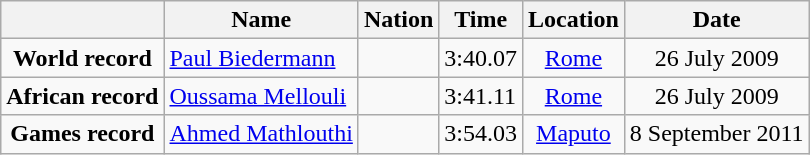<table class=wikitable style=text-align:center>
<tr>
<th></th>
<th>Name</th>
<th>Nation</th>
<th>Time</th>
<th>Location</th>
<th>Date</th>
</tr>
<tr>
<td><strong>World record</strong></td>
<td align=left><a href='#'>Paul Biedermann</a></td>
<td align=left></td>
<td align=left>3:40.07</td>
<td><a href='#'>Rome</a></td>
<td>26 July 2009</td>
</tr>
<tr>
<td><strong>African record</strong></td>
<td align=left><a href='#'>Oussama Mellouli</a></td>
<td align=left></td>
<td align=left>3:41.11</td>
<td><a href='#'>Rome</a></td>
<td>26 July 2009</td>
</tr>
<tr>
<td><strong>Games record</strong></td>
<td align=left><a href='#'>Ahmed Mathlouthi</a></td>
<td align=left></td>
<td align=left>3:54.03</td>
<td><a href='#'>Maputo</a></td>
<td>8 September 2011</td>
</tr>
</table>
